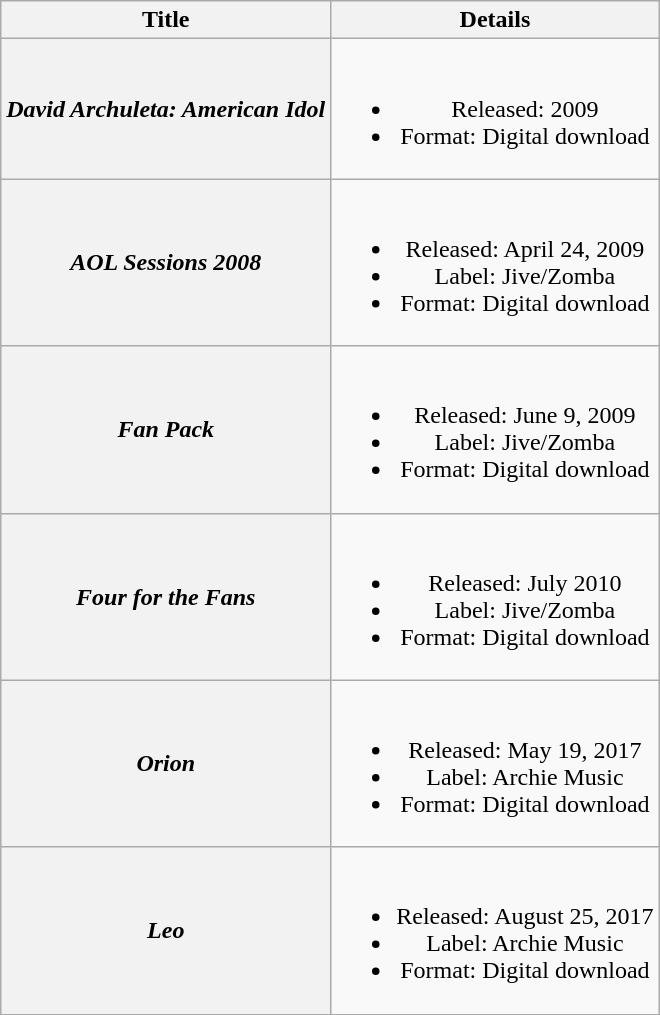<table class="wikitable plainrowheaders" style="text-align:center;">
<tr>
<th scope="col">Title</th>
<th scope="col">Details</th>
</tr>
<tr>
<th scope="row"><em>David Archuleta: American Idol</em></th>
<td><br><ul><li>Released: 2009</li><li>Format: Digital download</li></ul></td>
</tr>
<tr>
<th scope="row"><em>AOL Sessions 2008</em></th>
<td><br><ul><li>Released: April 24, 2009</li><li>Label: Jive/Zomba</li><li>Format: Digital download</li></ul></td>
</tr>
<tr>
<th scope="row"><em>Fan Pack</em></th>
<td><br><ul><li>Released: June 9, 2009</li><li>Label: Jive/Zomba</li><li>Format: Digital download</li></ul></td>
</tr>
<tr>
<th scope="row"><em>Four for the Fans</em></th>
<td><br><ul><li>Released: July 2010</li><li>Label: Jive/Zomba</li><li>Format: Digital download</li></ul></td>
</tr>
<tr>
<th scope="row"><em>Orion</em></th>
<td><br><ul><li>Released: May 19, 2017</li><li>Label: Archie Music</li><li>Format: Digital download</li></ul></td>
</tr>
<tr>
<th scope="row"><em>Leo</em></th>
<td><br><ul><li>Released: August 25, 2017</li><li>Label: Archie Music</li><li>Format: Digital download</li></ul></td>
</tr>
</table>
